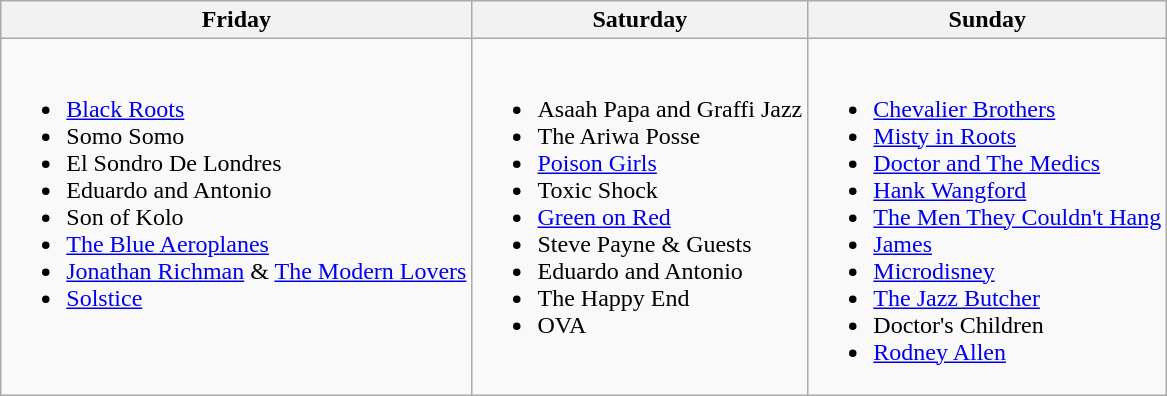<table class="wikitable">
<tr>
<th>Friday</th>
<th>Saturday</th>
<th>Sunday</th>
</tr>
<tr valign="top">
<td><br><ul><li><a href='#'>Black Roots</a></li><li>Somo Somo</li><li>El Sondro De Londres</li><li>Eduardo and Antonio</li><li>Son of Kolo</li><li><a href='#'>The Blue Aeroplanes</a></li><li><a href='#'>Jonathan Richman</a> & <a href='#'>The Modern Lovers</a></li><li><a href='#'>Solstice</a></li></ul></td>
<td><br><ul><li>Asaah Papa and Graffi Jazz</li><li>The Ariwa Posse</li><li><a href='#'>Poison Girls</a></li><li>Toxic Shock</li><li><a href='#'>Green on Red</a></li><li>Steve Payne & Guests</li><li>Eduardo and Antonio</li><li>The Happy End</li><li>OVA</li></ul></td>
<td><br><ul><li><a href='#'>Chevalier Brothers</a></li><li><a href='#'>Misty in Roots</a></li><li><a href='#'>Doctor and The Medics</a></li><li><a href='#'>Hank Wangford</a></li><li><a href='#'>The Men They Couldn't Hang</a></li><li><a href='#'>James</a></li><li><a href='#'>Microdisney</a></li><li><a href='#'>The Jazz Butcher</a></li><li>Doctor's Children</li><li><a href='#'>Rodney Allen</a></li></ul></td>
</tr>
</table>
